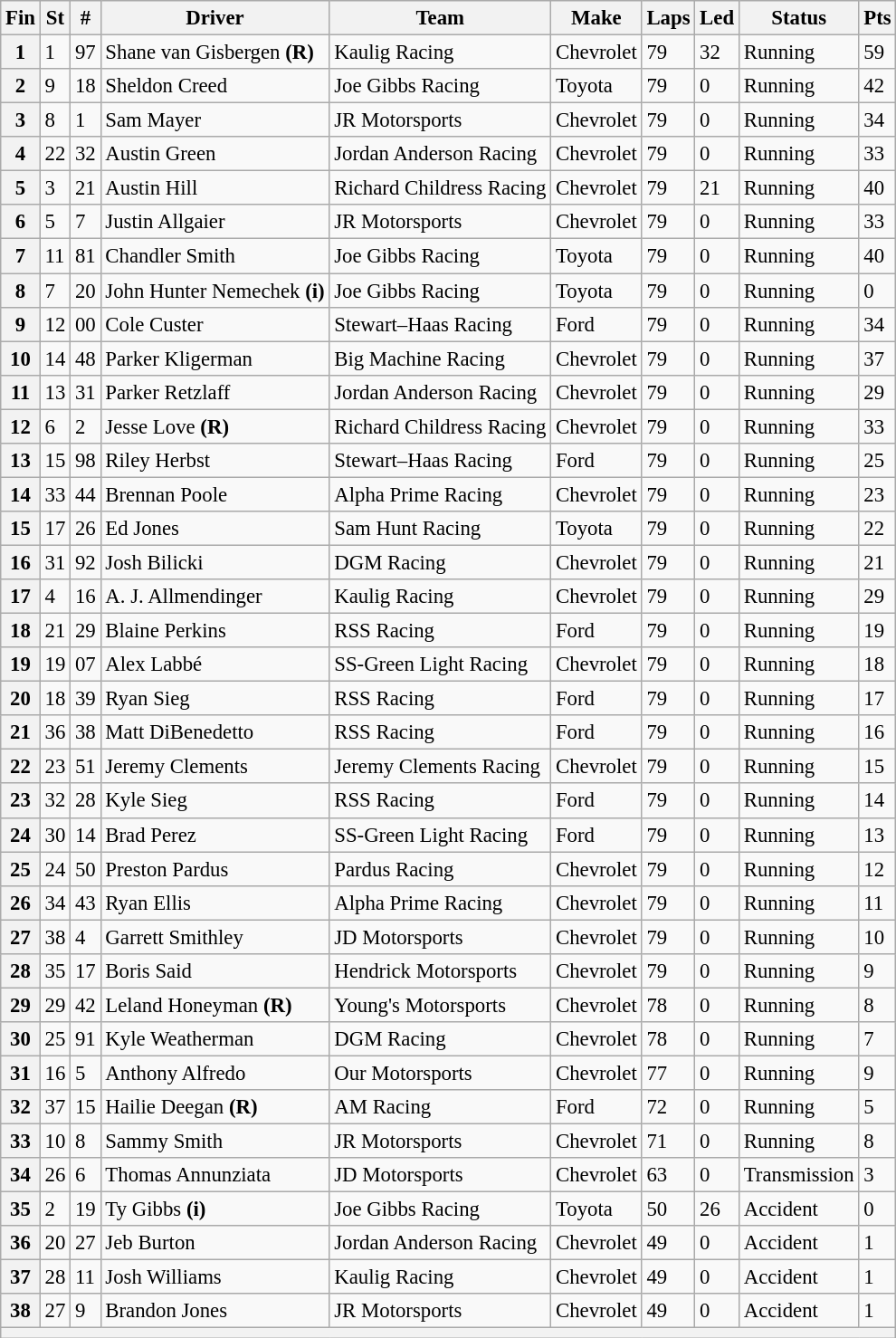<table class="wikitable" style="font-size:95%">
<tr>
<th>Fin</th>
<th>St</th>
<th>#</th>
<th>Driver</th>
<th>Team</th>
<th>Make</th>
<th>Laps</th>
<th>Led</th>
<th>Status</th>
<th>Pts</th>
</tr>
<tr>
<th>1</th>
<td>1</td>
<td>97</td>
<td>Shane van Gisbergen <strong>(R)</strong></td>
<td>Kaulig Racing</td>
<td>Chevrolet</td>
<td>79</td>
<td>32</td>
<td>Running</td>
<td>59</td>
</tr>
<tr>
<th>2</th>
<td>9</td>
<td>18</td>
<td>Sheldon Creed</td>
<td>Joe Gibbs Racing</td>
<td>Toyota</td>
<td>79</td>
<td>0</td>
<td>Running</td>
<td>42</td>
</tr>
<tr>
<th>3</th>
<td>8</td>
<td>1</td>
<td>Sam Mayer</td>
<td>JR Motorsports</td>
<td>Chevrolet</td>
<td>79</td>
<td>0</td>
<td>Running</td>
<td>34</td>
</tr>
<tr>
<th>4</th>
<td>22</td>
<td>32</td>
<td>Austin Green</td>
<td>Jordan Anderson Racing</td>
<td>Chevrolet</td>
<td>79</td>
<td>0</td>
<td>Running</td>
<td>33</td>
</tr>
<tr>
<th>5</th>
<td>3</td>
<td>21</td>
<td>Austin Hill</td>
<td>Richard Childress Racing</td>
<td>Chevrolet</td>
<td>79</td>
<td>21</td>
<td>Running</td>
<td>40</td>
</tr>
<tr>
<th>6</th>
<td>5</td>
<td>7</td>
<td>Justin Allgaier</td>
<td>JR Motorsports</td>
<td>Chevrolet</td>
<td>79</td>
<td>0</td>
<td>Running</td>
<td>33</td>
</tr>
<tr>
<th>7</th>
<td>11</td>
<td>81</td>
<td>Chandler Smith</td>
<td>Joe Gibbs Racing</td>
<td>Toyota</td>
<td>79</td>
<td>0</td>
<td>Running</td>
<td>40</td>
</tr>
<tr>
<th>8</th>
<td>7</td>
<td>20</td>
<td>John Hunter Nemechek <strong>(i)</strong></td>
<td>Joe Gibbs Racing</td>
<td>Toyota</td>
<td>79</td>
<td>0</td>
<td>Running</td>
<td>0</td>
</tr>
<tr>
<th>9</th>
<td>12</td>
<td>00</td>
<td>Cole Custer</td>
<td>Stewart–Haas Racing</td>
<td>Ford</td>
<td>79</td>
<td>0</td>
<td>Running</td>
<td>34</td>
</tr>
<tr>
<th>10</th>
<td>14</td>
<td>48</td>
<td>Parker Kligerman</td>
<td>Big Machine Racing</td>
<td>Chevrolet</td>
<td>79</td>
<td>0</td>
<td>Running</td>
<td>37</td>
</tr>
<tr>
<th>11</th>
<td>13</td>
<td>31</td>
<td>Parker Retzlaff</td>
<td>Jordan Anderson Racing</td>
<td>Chevrolet</td>
<td>79</td>
<td>0</td>
<td>Running</td>
<td>29</td>
</tr>
<tr>
<th>12</th>
<td>6</td>
<td>2</td>
<td>Jesse Love <strong>(R)</strong></td>
<td>Richard Childress Racing</td>
<td>Chevrolet</td>
<td>79</td>
<td>0</td>
<td>Running</td>
<td>33</td>
</tr>
<tr>
<th>13</th>
<td>15</td>
<td>98</td>
<td>Riley Herbst</td>
<td>Stewart–Haas Racing</td>
<td>Ford</td>
<td>79</td>
<td>0</td>
<td>Running</td>
<td>25</td>
</tr>
<tr>
<th>14</th>
<td>33</td>
<td>44</td>
<td>Brennan Poole</td>
<td>Alpha Prime Racing</td>
<td>Chevrolet</td>
<td>79</td>
<td>0</td>
<td>Running</td>
<td>23</td>
</tr>
<tr>
<th>15</th>
<td>17</td>
<td>26</td>
<td>Ed Jones</td>
<td>Sam Hunt Racing</td>
<td>Toyota</td>
<td>79</td>
<td>0</td>
<td>Running</td>
<td>22</td>
</tr>
<tr>
<th>16</th>
<td>31</td>
<td>92</td>
<td>Josh Bilicki</td>
<td>DGM Racing</td>
<td>Chevrolet</td>
<td>79</td>
<td>0</td>
<td>Running</td>
<td>21</td>
</tr>
<tr>
<th>17</th>
<td>4</td>
<td>16</td>
<td>A. J. Allmendinger</td>
<td>Kaulig Racing</td>
<td>Chevrolet</td>
<td>79</td>
<td>0</td>
<td>Running</td>
<td>29</td>
</tr>
<tr>
<th>18</th>
<td>21</td>
<td>29</td>
<td>Blaine Perkins</td>
<td>RSS Racing</td>
<td>Ford</td>
<td>79</td>
<td>0</td>
<td>Running</td>
<td>19</td>
</tr>
<tr>
<th>19</th>
<td>19</td>
<td>07</td>
<td>Alex Labbé</td>
<td>SS-Green Light Racing</td>
<td>Chevrolet</td>
<td>79</td>
<td>0</td>
<td>Running</td>
<td>18</td>
</tr>
<tr>
<th>20</th>
<td>18</td>
<td>39</td>
<td>Ryan Sieg</td>
<td>RSS Racing</td>
<td>Ford</td>
<td>79</td>
<td>0</td>
<td>Running</td>
<td>17</td>
</tr>
<tr>
<th>21</th>
<td>36</td>
<td>38</td>
<td>Matt DiBenedetto</td>
<td>RSS Racing</td>
<td>Ford</td>
<td>79</td>
<td>0</td>
<td>Running</td>
<td>16</td>
</tr>
<tr>
<th>22</th>
<td>23</td>
<td>51</td>
<td>Jeremy Clements</td>
<td>Jeremy Clements Racing</td>
<td>Chevrolet</td>
<td>79</td>
<td>0</td>
<td>Running</td>
<td>15</td>
</tr>
<tr>
<th>23</th>
<td>32</td>
<td>28</td>
<td>Kyle Sieg</td>
<td>RSS Racing</td>
<td>Ford</td>
<td>79</td>
<td>0</td>
<td>Running</td>
<td>14</td>
</tr>
<tr>
<th>24</th>
<td>30</td>
<td>14</td>
<td>Brad Perez</td>
<td>SS-Green Light Racing</td>
<td>Ford</td>
<td>79</td>
<td>0</td>
<td>Running</td>
<td>13</td>
</tr>
<tr>
<th>25</th>
<td>24</td>
<td>50</td>
<td>Preston Pardus</td>
<td>Pardus Racing</td>
<td>Chevrolet</td>
<td>79</td>
<td>0</td>
<td>Running</td>
<td>12</td>
</tr>
<tr>
<th>26</th>
<td>34</td>
<td>43</td>
<td>Ryan Ellis</td>
<td>Alpha Prime Racing</td>
<td>Chevrolet</td>
<td>79</td>
<td>0</td>
<td>Running</td>
<td>11</td>
</tr>
<tr>
<th>27</th>
<td>38</td>
<td>4</td>
<td>Garrett Smithley</td>
<td>JD Motorsports</td>
<td>Chevrolet</td>
<td>79</td>
<td>0</td>
<td>Running</td>
<td>10</td>
</tr>
<tr>
<th>28</th>
<td>35</td>
<td>17</td>
<td>Boris Said</td>
<td>Hendrick Motorsports</td>
<td>Chevrolet</td>
<td>79</td>
<td>0</td>
<td>Running</td>
<td>9</td>
</tr>
<tr>
<th>29</th>
<td>29</td>
<td>42</td>
<td>Leland Honeyman <strong>(R)</strong></td>
<td>Young's Motorsports</td>
<td>Chevrolet</td>
<td>78</td>
<td>0</td>
<td>Running</td>
<td>8</td>
</tr>
<tr>
<th>30</th>
<td>25</td>
<td>91</td>
<td>Kyle Weatherman</td>
<td>DGM Racing</td>
<td>Chevrolet</td>
<td>78</td>
<td>0</td>
<td>Running</td>
<td>7</td>
</tr>
<tr>
<th>31</th>
<td>16</td>
<td>5</td>
<td>Anthony Alfredo</td>
<td>Our Motorsports</td>
<td>Chevrolet</td>
<td>77</td>
<td>0</td>
<td>Running</td>
<td>9</td>
</tr>
<tr>
<th>32</th>
<td>37</td>
<td>15</td>
<td>Hailie Deegan <strong>(R)</strong></td>
<td>AM Racing</td>
<td>Ford</td>
<td>72</td>
<td>0</td>
<td>Running</td>
<td>5</td>
</tr>
<tr>
<th>33</th>
<td>10</td>
<td>8</td>
<td>Sammy Smith</td>
<td>JR Motorsports</td>
<td>Chevrolet</td>
<td>71</td>
<td>0</td>
<td>Running</td>
<td>8</td>
</tr>
<tr>
<th>34</th>
<td>26</td>
<td>6</td>
<td>Thomas Annunziata</td>
<td>JD Motorsports</td>
<td>Chevrolet</td>
<td>63</td>
<td>0</td>
<td>Transmission</td>
<td>3</td>
</tr>
<tr>
<th>35</th>
<td>2</td>
<td>19</td>
<td>Ty Gibbs <strong>(i)</strong></td>
<td>Joe Gibbs Racing</td>
<td>Toyota</td>
<td>50</td>
<td>26</td>
<td>Accident</td>
<td>0</td>
</tr>
<tr>
<th>36</th>
<td>20</td>
<td>27</td>
<td>Jeb Burton</td>
<td>Jordan Anderson Racing</td>
<td>Chevrolet</td>
<td>49</td>
<td>0</td>
<td>Accident</td>
<td>1</td>
</tr>
<tr>
<th>37</th>
<td>28</td>
<td>11</td>
<td>Josh Williams</td>
<td>Kaulig Racing</td>
<td>Chevrolet</td>
<td>49</td>
<td>0</td>
<td>Accident</td>
<td>1</td>
</tr>
<tr>
<th>38</th>
<td>27</td>
<td>9</td>
<td>Brandon Jones</td>
<td>JR Motorsports</td>
<td>Chevrolet</td>
<td>49</td>
<td>0</td>
<td>Accident</td>
<td>1</td>
</tr>
<tr>
<th colspan="10"></th>
</tr>
</table>
